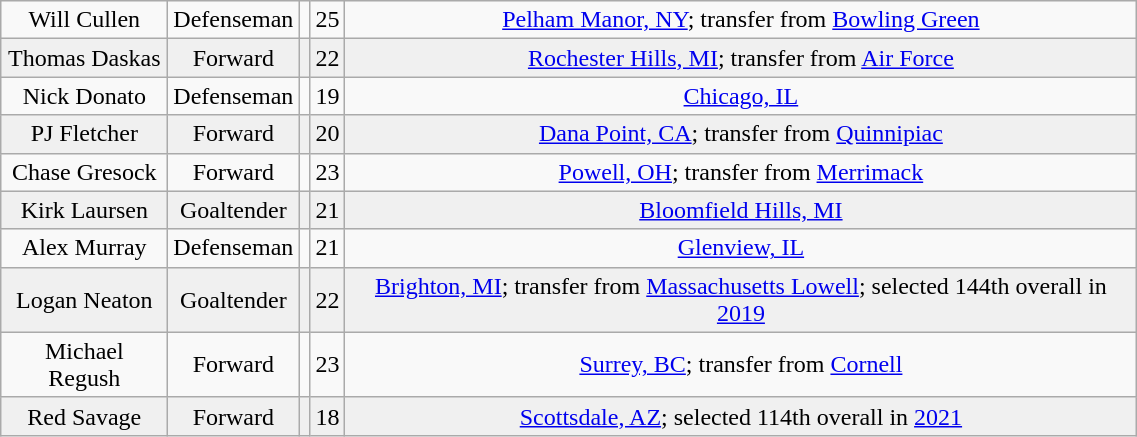<table class="wikitable" width="60%">
<tr align="center" bgcolor="">
<td>Will Cullen</td>
<td>Defenseman</td>
<td></td>
<td>25</td>
<td><a href='#'>Pelham Manor, NY</a>; transfer from <a href='#'>Bowling Green</a></td>
</tr>
<tr align="center" bgcolor="f0f0f0">
<td>Thomas Daskas</td>
<td>Forward</td>
<td></td>
<td>22</td>
<td><a href='#'>Rochester Hills, MI</a>; transfer from <a href='#'>Air Force</a></td>
</tr>
<tr align="center" bgcolor="">
<td>Nick Donato</td>
<td>Defenseman</td>
<td></td>
<td>19</td>
<td><a href='#'>Chicago, IL</a></td>
</tr>
<tr align="center" bgcolor="f0f0f0">
<td>PJ Fletcher</td>
<td>Forward</td>
<td></td>
<td>20</td>
<td><a href='#'>Dana Point, CA</a>; transfer from <a href='#'>Quinnipiac</a></td>
</tr>
<tr align="center" bgcolor="">
<td>Chase Gresock</td>
<td>Forward</td>
<td></td>
<td>23</td>
<td><a href='#'>Powell, OH</a>; transfer from <a href='#'>Merrimack</a></td>
</tr>
<tr align="center" bgcolor="f0f0f0">
<td>Kirk Laursen</td>
<td>Goaltender</td>
<td></td>
<td>21</td>
<td><a href='#'>Bloomfield Hills, MI</a></td>
</tr>
<tr align="center" bgcolor="">
<td>Alex Murray</td>
<td>Defenseman</td>
<td></td>
<td>21</td>
<td><a href='#'>Glenview, IL</a></td>
</tr>
<tr align="center" bgcolor="f0f0f0">
<td>Logan Neaton</td>
<td>Goaltender</td>
<td></td>
<td>22</td>
<td><a href='#'>Brighton, MI</a>; transfer from <a href='#'>Massachusetts Lowell</a>; selected 144th overall in <a href='#'>2019</a></td>
</tr>
<tr align="center" bgcolor="">
<td>Michael Regush</td>
<td>Forward</td>
<td></td>
<td>23</td>
<td><a href='#'>Surrey, BC</a>; transfer from <a href='#'>Cornell</a></td>
</tr>
<tr align="center" bgcolor="f0f0f0">
<td>Red Savage</td>
<td>Forward</td>
<td></td>
<td>18</td>
<td><a href='#'>Scottsdale, AZ</a>; selected 114th overall in <a href='#'>2021</a></td>
</tr>
</table>
